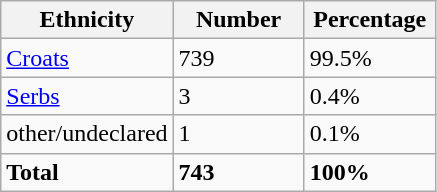<table class="wikitable">
<tr>
<th width="100px">Ethnicity</th>
<th width="80px">Number</th>
<th width="80px">Percentage</th>
</tr>
<tr>
<td><a href='#'>Croats</a></td>
<td>739</td>
<td>99.5%</td>
</tr>
<tr>
<td><a href='#'>Serbs</a></td>
<td>3</td>
<td>0.4%</td>
</tr>
<tr>
<td>other/undeclared</td>
<td>1</td>
<td>0.1%</td>
</tr>
<tr>
<td><strong>Total</strong></td>
<td><strong>743</strong></td>
<td><strong>100%</strong></td>
</tr>
</table>
